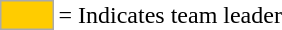<table>
<tr>
<td style="background-color:#FFCC00; border:1px solid #aaaaaa; width:2em;"></td>
<td>= Indicates team leader</td>
</tr>
</table>
